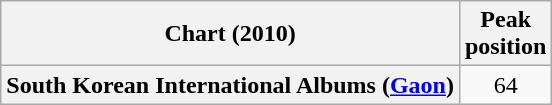<table class="wikitable plainrowheaders" style="text-align:center">
<tr>
<th scope="col">Chart (2010)</th>
<th scope="col">Peak<br>position</th>
</tr>
<tr>
<th scope="row">South Korean International Albums (<a href='#'>Gaon</a>)</th>
<td>64</td>
</tr>
</table>
